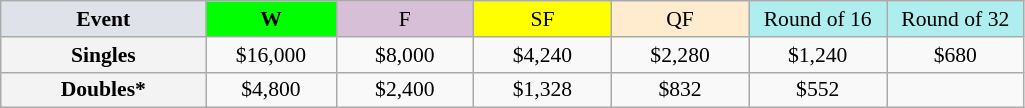<table class=wikitable style=font-size:90%;text-align:center>
<tr>
<td width=130 bgcolor=dfe2e9><strong>Event</strong></td>
<td width=80 bgcolor=lime><strong>W</strong></td>
<td width=85 bgcolor=thistle>F</td>
<td width=85 bgcolor=ffff00>SF</td>
<td width=85 bgcolor=ffebcd>QF</td>
<td width=85 bgcolor=afeeee>Round of 16</td>
<td width=85 bgcolor=afeeee>Round of 32</td>
</tr>
<tr>
<th style=background:#f3f3f3>Singles</th>
<td>$16,000</td>
<td>$8,000</td>
<td>$4,240</td>
<td>$2,280</td>
<td>$1,240</td>
<td>$680</td>
</tr>
<tr>
<th style=background:#f3f3f3>Doubles*</th>
<td>$4,800</td>
<td>$2,400</td>
<td>$1,328</td>
<td>$832</td>
<td>$552</td>
<td></td>
</tr>
</table>
